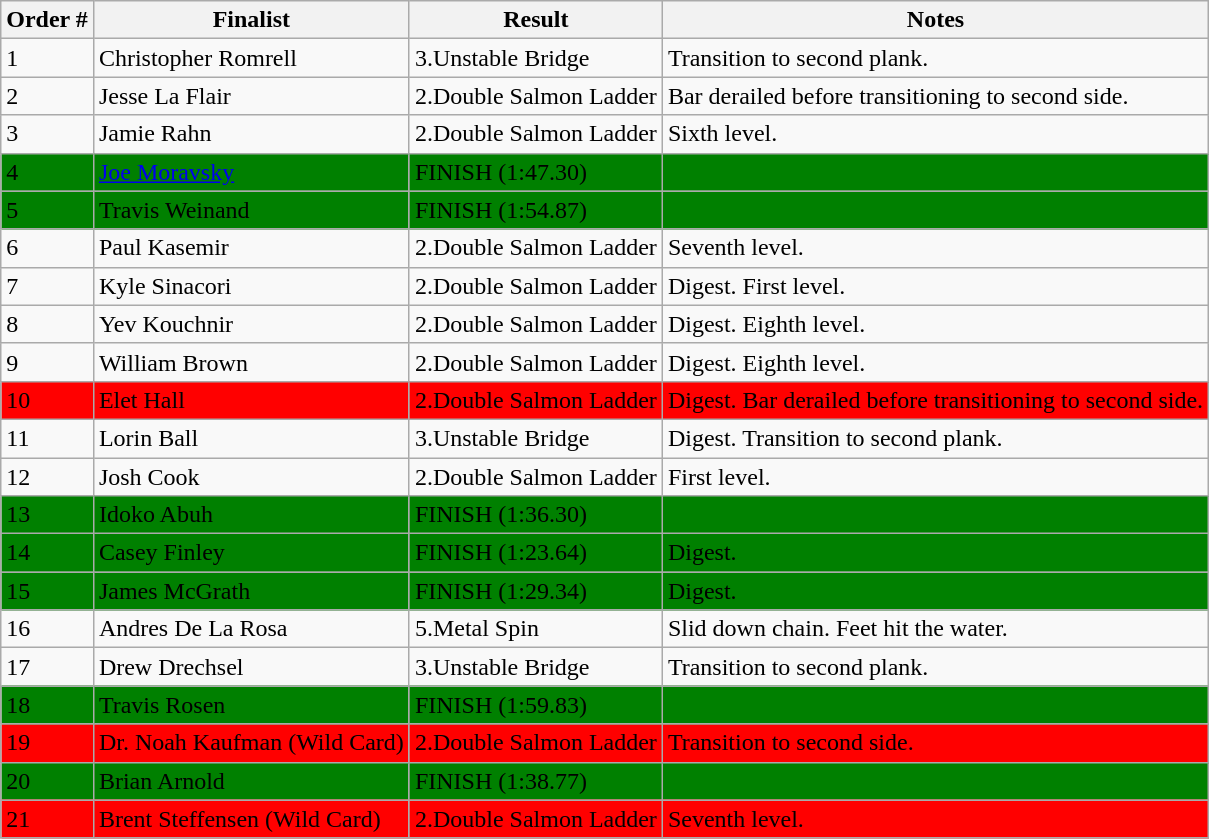<table class="wikitable sortable">
<tr>
<th>Order #</th>
<th>Finalist</th>
<th>Result</th>
<th>Notes</th>
</tr>
<tr>
<td>1</td>
<td>Christopher Romrell</td>
<td>3.Unstable Bridge</td>
<td>Transition to second plank.</td>
</tr>
<tr>
<td>2</td>
<td>Jesse La Flair</td>
<td>2.Double Salmon Ladder</td>
<td>Bar derailed before transitioning to second side.</td>
</tr>
<tr>
<td>3</td>
<td>Jamie Rahn</td>
<td>2.Double Salmon Ladder</td>
<td>Sixth level.</td>
</tr>
<tr bgcolor="green">
<td>4</td>
<td><a href='#'>Joe Moravsky</a></td>
<td>FINISH (1:47.30)</td>
<td></td>
</tr>
<tr bgcolor="green">
<td>5</td>
<td>Travis Weinand</td>
<td>FINISH (1:54.87)</td>
<td></td>
</tr>
<tr>
<td>6</td>
<td>Paul Kasemir</td>
<td>2.Double Salmon Ladder</td>
<td>Seventh level.</td>
</tr>
<tr>
<td>7</td>
<td>Kyle Sinacori</td>
<td>2.Double Salmon Ladder</td>
<td>Digest. First level.</td>
</tr>
<tr>
<td>8</td>
<td>Yev Kouchnir</td>
<td>2.Double Salmon Ladder</td>
<td>Digest. Eighth level.</td>
</tr>
<tr>
<td>9</td>
<td>William Brown</td>
<td>2.Double Salmon Ladder</td>
<td>Digest. Eighth level.</td>
</tr>
<tr bgcolor="red">
<td>10</td>
<td>Elet Hall</td>
<td>2.Double Salmon Ladder</td>
<td>Digest. Bar derailed before transitioning to second side.</td>
</tr>
<tr>
<td>11</td>
<td>Lorin Ball</td>
<td>3.Unstable Bridge</td>
<td>Digest. Transition to second plank.</td>
</tr>
<tr>
<td>12</td>
<td>Josh Cook</td>
<td>2.Double Salmon Ladder</td>
<td>First level.</td>
</tr>
<tr bgcolor="green">
<td>13</td>
<td>Idoko Abuh</td>
<td>FINISH (1:36.30)</td>
<td></td>
</tr>
<tr bgcolor="green">
<td>14</td>
<td>Casey Finley</td>
<td>FINISH (1:23.64)</td>
<td>Digest.</td>
</tr>
<tr bgcolor="green">
<td>15</td>
<td>James McGrath</td>
<td>FINISH (1:29.34)</td>
<td>Digest.</td>
</tr>
<tr>
<td>16</td>
<td>Andres De La Rosa</td>
<td>5.Metal Spin</td>
<td>Slid down chain. Feet hit the water.</td>
</tr>
<tr>
<td>17</td>
<td>Drew Drechsel</td>
<td>3.Unstable Bridge</td>
<td>Transition to second plank.</td>
</tr>
<tr bgcolor="green">
<td>18</td>
<td>Travis Rosen</td>
<td>FINISH (1:59.83)</td>
<td></td>
</tr>
<tr bgcolor="red">
<td>19</td>
<td>Dr. Noah Kaufman (Wild Card)</td>
<td>2.Double Salmon Ladder</td>
<td>Transition to second side.</td>
</tr>
<tr bgcolor="green">
<td>20</td>
<td>Brian Arnold</td>
<td>FINISH (1:38.77)</td>
<td></td>
</tr>
<tr bgcolor="red">
<td>21</td>
<td>Brent Steffensen (Wild Card)</td>
<td>2.Double Salmon Ladder</td>
<td>Seventh level.</td>
</tr>
</table>
